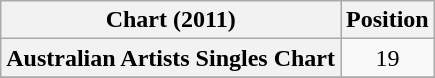<table class="wikitable plainrowheaders" style="text-align:center;">
<tr>
<th scope="col">Chart (2011)</th>
<th scope="col">Position</th>
</tr>
<tr>
<th scope="row">Australian Artists Singles Chart</th>
<td>19</td>
</tr>
<tr>
</tr>
</table>
